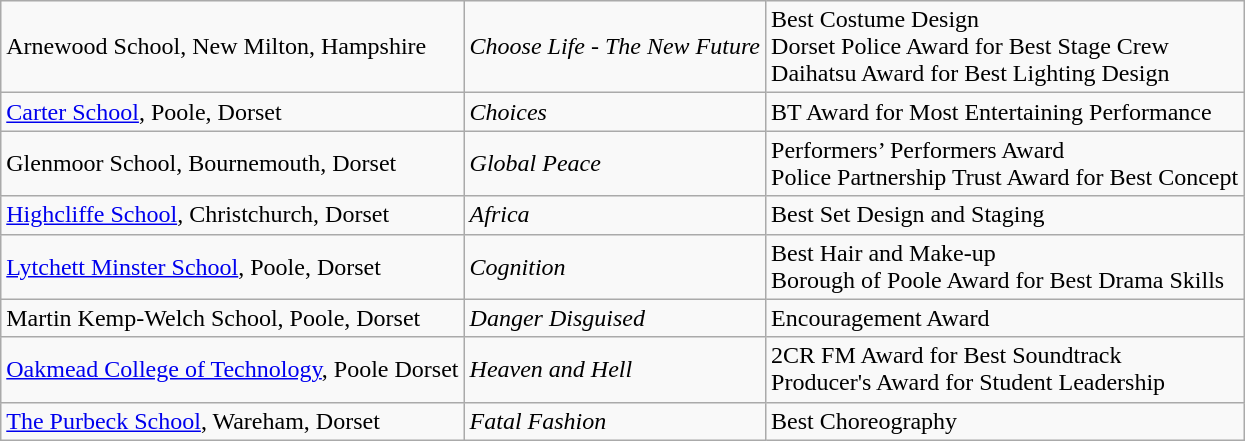<table class="wikitable">
<tr>
<td>Arnewood School, New Milton, Hampshire</td>
<td><em>Choose Life - The New Future</em></td>
<td>Best Costume Design<br>Dorset Police Award for Best Stage Crew<br>Daihatsu Award for Best Lighting Design</td>
</tr>
<tr>
<td><a href='#'>Carter School</a>, Poole, Dorset</td>
<td><em>Choices</em></td>
<td>BT Award for Most Entertaining Performance</td>
</tr>
<tr>
<td>Glenmoor School, Bournemouth, Dorset</td>
<td><em>Global Peace</em></td>
<td>Performers’ Performers Award<br>Police Partnership Trust Award for Best Concept</td>
</tr>
<tr>
<td><a href='#'>Highcliffe School</a>, Christchurch, Dorset</td>
<td><em>Africa</em></td>
<td>Best Set Design and Staging</td>
</tr>
<tr>
<td><a href='#'>Lytchett Minster School</a>, Poole, Dorset</td>
<td><em>Cognition</em></td>
<td>Best Hair and Make-up<br>Borough of Poole Award for Best Drama Skills</td>
</tr>
<tr>
<td>Martin Kemp-Welch School, Poole, Dorset</td>
<td><em>Danger Disguised</em></td>
<td>Encouragement Award</td>
</tr>
<tr>
<td><a href='#'>Oakmead College of Technology</a>, Poole Dorset</td>
<td><em>Heaven and Hell</em></td>
<td>2CR FM Award for Best Soundtrack<br>Producer's Award for Student Leadership</td>
</tr>
<tr>
<td><a href='#'>The Purbeck School</a>, Wareham, Dorset</td>
<td><em>Fatal Fashion</em></td>
<td>Best Choreography</td>
</tr>
</table>
